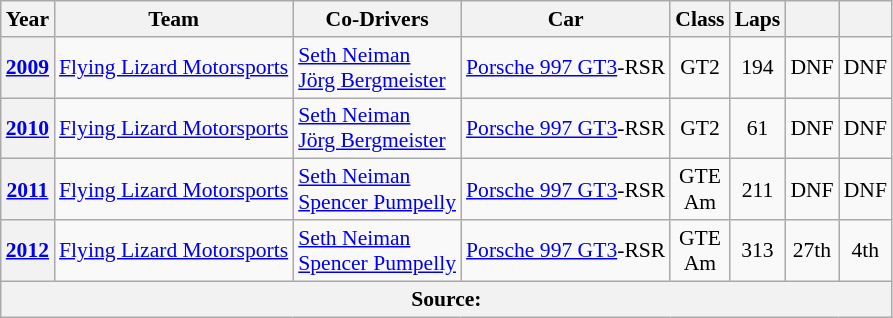<table class="wikitable" style="text-align:center; font-size:90%">
<tr>
<th>Year</th>
<th>Team</th>
<th>Co-Drivers</th>
<th>Car</th>
<th>Class</th>
<th>Laps</th>
<th></th>
<th></th>
</tr>
<tr>
<th><a href='#'>2009</a></th>
<td align="left"> <a href='#'>Flying Lizard Motorsports</a></td>
<td align="left"> <a href='#'>Seth Neiman</a><br> <a href='#'>Jörg Bergmeister</a></td>
<td align="left"><a href='#'>Porsche 997 GT3</a>-RSR</td>
<td>GT2</td>
<td>194</td>
<td>DNF</td>
<td>DNF</td>
</tr>
<tr>
<th><a href='#'>2010</a></th>
<td align="left"> <a href='#'>Flying Lizard Motorsports</a></td>
<td align="left"> <a href='#'>Seth Neiman</a><br> <a href='#'>Jörg Bergmeister</a></td>
<td align="left"><a href='#'>Porsche 997 GT3</a>-RSR</td>
<td>GT2</td>
<td>61</td>
<td>DNF</td>
<td>DNF</td>
</tr>
<tr>
<th><a href='#'>2011</a></th>
<td align="left"> <a href='#'>Flying Lizard Motorsports</a></td>
<td align="left"> <a href='#'>Seth Neiman</a><br> <a href='#'>Spencer Pumpelly</a></td>
<td align="left"><a href='#'>Porsche 997 GT3</a>-RSR</td>
<td>GTE<br>Am</td>
<td>211</td>
<td>DNF</td>
<td>DNF</td>
</tr>
<tr>
<th><a href='#'>2012</a></th>
<td align="left"> <a href='#'>Flying Lizard Motorsports</a></td>
<td align="left"> <a href='#'>Seth Neiman</a><br> <a href='#'>Spencer Pumpelly</a></td>
<td align="left"><a href='#'>Porsche 997 GT3</a>-RSR</td>
<td>GTE<br>Am</td>
<td>313</td>
<td>27th</td>
<td>4th</td>
</tr>
<tr>
<th colspan="8">Source:</th>
</tr>
</table>
